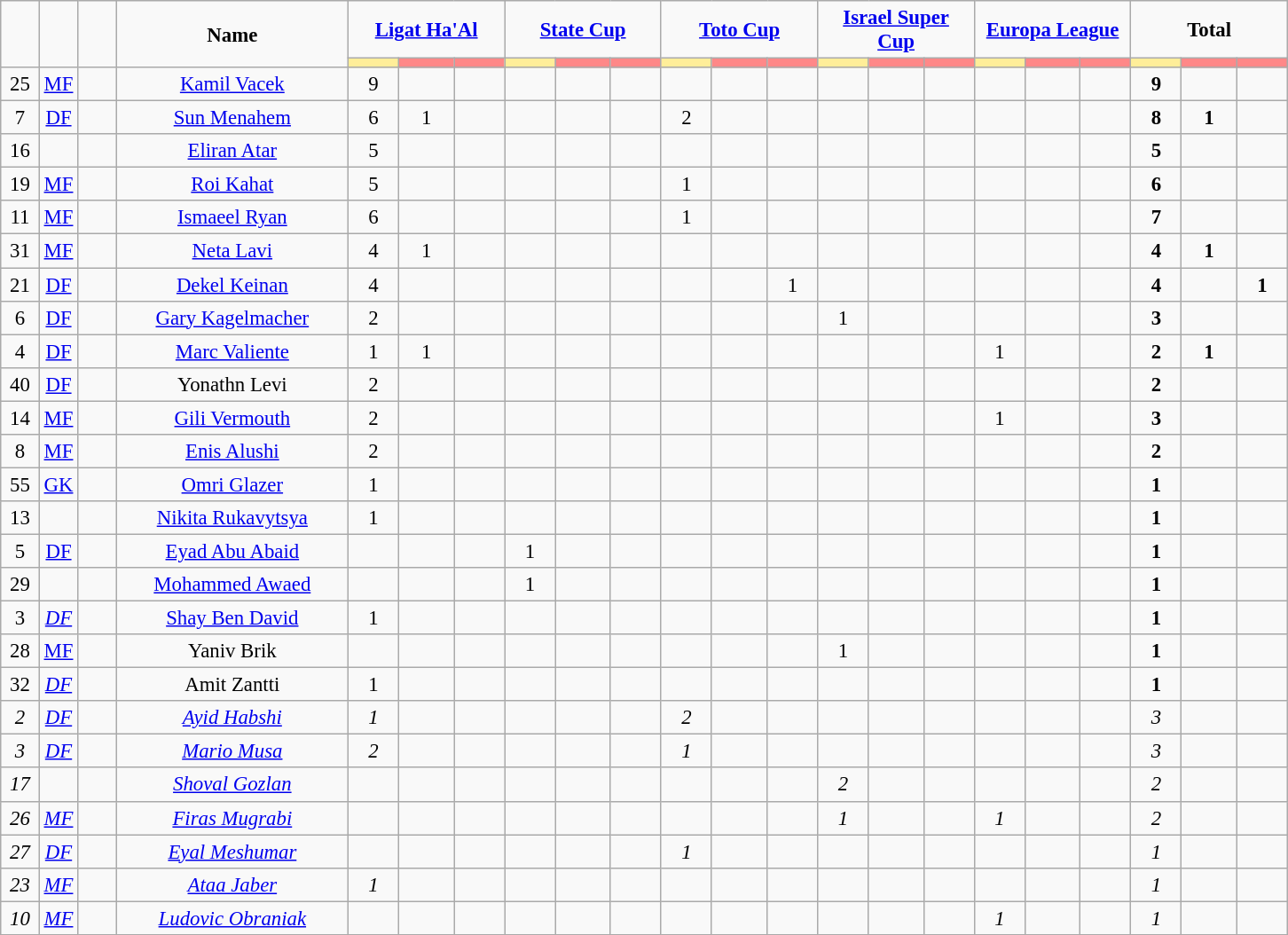<table class="wikitable" style="font-size: 95%; text-align: center">
<tr>
<td rowspan="2"  style="width:3%; text-align:center;"><strong></strong></td>
<td rowspan="2"  style="width:3%; text-align:center;"><strong></strong></td>
<td rowspan="2"  style="width:3%; text-align:center;"><strong></strong></td>
<td rowspan="2"  style="width:18%; text-align:center;"><strong>Name</strong></td>
<td colspan="3" style="text-align:center;"><strong><a href='#'>Ligat Ha'Al</a></strong></td>
<td colspan="3" style="text-align:center;"><strong><a href='#'>State Cup</a></strong></td>
<td colspan="3" style="text-align:center;"><strong><a href='#'>Toto Cup</a></strong></td>
<td colspan="3" style="text-align:center;"><strong><a href='#'>Israel Super Cup</a></strong></td>
<td colspan="3" style="text-align:center;"><strong><a href='#'>Europa League</a></strong></td>
<td colspan="3" style="text-align:center;"><strong>Total</strong></td>
</tr>
<tr>
<th style="width:25px; background:#fe9;"></th>
<th style="width:28px; background:#ff8888;"></th>
<th style="width:25px; background:#ff8888;"></th>
<th style="width:25px; background:#fe9;"></th>
<th style="width:28px; background:#ff8888;"></th>
<th style="width:25px; background:#ff8888;"></th>
<th style="width:25px; background:#fe9;"></th>
<th style="width:28px; background:#ff8888;"></th>
<th style="width:25px; background:#ff8888;"></th>
<th style="width:25px; background:#fe9;"></th>
<th style="width:28px; background:#ff8888;"></th>
<th style="width:25px; background:#ff8888;"></th>
<th style="width:25px; background:#fe9;"></th>
<th style="width:28px; background:#ff8888;"></th>
<th style="width:25px; background:#ff8888;"></th>
<th style="width:25px; background:#fe9;"></th>
<th style="width:28px; background:#ff8888;"></th>
<th style="width:25px; background:#ff8888;"></th>
</tr>
<tr>
<td>25</td>
<td><a href='#'>MF</a></td>
<td></td>
<td><a href='#'>Kamil Vacek</a></td>
<td>9</td>
<td></td>
<td></td>
<td></td>
<td></td>
<td></td>
<td></td>
<td></td>
<td></td>
<td></td>
<td></td>
<td></td>
<td></td>
<td></td>
<td></td>
<td><strong>9</strong></td>
<td></td>
<td></td>
</tr>
<tr>
<td>7</td>
<td><a href='#'>DF</a></td>
<td></td>
<td><a href='#'>Sun Menahem</a></td>
<td>6</td>
<td>1</td>
<td></td>
<td></td>
<td></td>
<td></td>
<td>2</td>
<td></td>
<td></td>
<td></td>
<td></td>
<td></td>
<td></td>
<td></td>
<td></td>
<td><strong>8</strong></td>
<td><strong>1</strong></td>
<td></td>
</tr>
<tr>
<td>16</td>
<td></td>
<td></td>
<td><a href='#'>Eliran Atar</a></td>
<td>5</td>
<td></td>
<td></td>
<td></td>
<td></td>
<td></td>
<td></td>
<td></td>
<td></td>
<td></td>
<td></td>
<td></td>
<td></td>
<td></td>
<td></td>
<td><strong>5</strong></td>
<td></td>
<td></td>
</tr>
<tr>
<td>19</td>
<td><a href='#'>MF</a></td>
<td></td>
<td><a href='#'>Roi Kahat</a></td>
<td>5</td>
<td></td>
<td></td>
<td></td>
<td></td>
<td></td>
<td>1</td>
<td></td>
<td></td>
<td></td>
<td></td>
<td></td>
<td></td>
<td></td>
<td></td>
<td><strong>6</strong></td>
<td></td>
<td></td>
</tr>
<tr>
<td>11</td>
<td><a href='#'>MF</a></td>
<td></td>
<td><a href='#'>Ismaeel Ryan</a></td>
<td>6</td>
<td></td>
<td></td>
<td></td>
<td></td>
<td></td>
<td>1</td>
<td></td>
<td></td>
<td></td>
<td></td>
<td></td>
<td></td>
<td></td>
<td></td>
<td><strong>7</strong></td>
<td></td>
<td></td>
</tr>
<tr>
<td>31</td>
<td><a href='#'>MF</a></td>
<td></td>
<td><a href='#'>Neta Lavi</a></td>
<td>4</td>
<td>1</td>
<td></td>
<td></td>
<td></td>
<td></td>
<td></td>
<td></td>
<td></td>
<td></td>
<td></td>
<td></td>
<td></td>
<td></td>
<td></td>
<td><strong>4</strong></td>
<td><strong>1</strong></td>
<td></td>
</tr>
<tr>
<td>21</td>
<td><a href='#'>DF</a></td>
<td></td>
<td><a href='#'>Dekel Keinan</a></td>
<td>4</td>
<td></td>
<td></td>
<td></td>
<td></td>
<td></td>
<td></td>
<td></td>
<td>1</td>
<td></td>
<td></td>
<td></td>
<td></td>
<td></td>
<td></td>
<td><strong>4</strong></td>
<td></td>
<td><strong>1</strong></td>
</tr>
<tr>
<td>6</td>
<td><a href='#'>DF</a></td>
<td></td>
<td><a href='#'>Gary Kagelmacher</a></td>
<td>2</td>
<td></td>
<td></td>
<td></td>
<td></td>
<td></td>
<td></td>
<td></td>
<td></td>
<td>1</td>
<td></td>
<td></td>
<td></td>
<td></td>
<td></td>
<td><strong>3</strong></td>
<td></td>
<td></td>
</tr>
<tr>
<td>4</td>
<td><a href='#'>DF</a></td>
<td></td>
<td><a href='#'>Marc Valiente</a></td>
<td>1</td>
<td>1</td>
<td></td>
<td></td>
<td></td>
<td></td>
<td></td>
<td></td>
<td></td>
<td></td>
<td></td>
<td></td>
<td>1</td>
<td></td>
<td></td>
<td><strong>2</strong></td>
<td><strong>1</strong></td>
<td></td>
</tr>
<tr>
<td>40</td>
<td><a href='#'>DF</a></td>
<td></td>
<td>Yonathn Levi</td>
<td>2</td>
<td></td>
<td></td>
<td></td>
<td></td>
<td></td>
<td></td>
<td></td>
<td></td>
<td></td>
<td></td>
<td></td>
<td></td>
<td></td>
<td></td>
<td><strong>2</strong></td>
<td></td>
<td></td>
</tr>
<tr>
<td>14</td>
<td><a href='#'>MF</a></td>
<td></td>
<td><a href='#'>Gili Vermouth</a></td>
<td>2</td>
<td></td>
<td></td>
<td></td>
<td></td>
<td></td>
<td></td>
<td></td>
<td></td>
<td></td>
<td></td>
<td></td>
<td>1</td>
<td></td>
<td></td>
<td><strong>3</strong></td>
<td></td>
<td></td>
</tr>
<tr>
<td>8</td>
<td><a href='#'>MF</a></td>
<td></td>
<td><a href='#'>Enis Alushi</a></td>
<td>2</td>
<td></td>
<td></td>
<td></td>
<td></td>
<td></td>
<td></td>
<td></td>
<td></td>
<td></td>
<td></td>
<td></td>
<td></td>
<td></td>
<td></td>
<td><strong>2</strong></td>
<td></td>
<td></td>
</tr>
<tr>
<td>55</td>
<td><a href='#'>GK</a></td>
<td></td>
<td><a href='#'>Omri Glazer</a></td>
<td>1</td>
<td></td>
<td></td>
<td></td>
<td></td>
<td></td>
<td></td>
<td></td>
<td></td>
<td></td>
<td></td>
<td></td>
<td></td>
<td></td>
<td></td>
<td><strong>1</strong></td>
<td></td>
<td></td>
</tr>
<tr>
<td>13</td>
<td></td>
<td></td>
<td><a href='#'>Nikita Rukavytsya</a></td>
<td>1</td>
<td></td>
<td></td>
<td></td>
<td></td>
<td></td>
<td></td>
<td></td>
<td></td>
<td></td>
<td></td>
<td></td>
<td></td>
<td></td>
<td></td>
<td><strong>1</strong></td>
<td></td>
<td></td>
</tr>
<tr>
<td>5</td>
<td><a href='#'>DF</a></td>
<td></td>
<td><a href='#'>Eyad Abu Abaid</a></td>
<td></td>
<td></td>
<td></td>
<td>1</td>
<td></td>
<td></td>
<td></td>
<td></td>
<td></td>
<td></td>
<td></td>
<td></td>
<td></td>
<td></td>
<td></td>
<td><strong>1</strong></td>
<td></td>
<td></td>
</tr>
<tr>
<td>29</td>
<td></td>
<td></td>
<td><a href='#'>Mohammed Awaed</a></td>
<td></td>
<td></td>
<td></td>
<td>1</td>
<td></td>
<td></td>
<td></td>
<td></td>
<td></td>
<td></td>
<td></td>
<td></td>
<td></td>
<td></td>
<td></td>
<td><strong>1</strong></td>
<td></td>
<td></td>
</tr>
<tr>
<td>3</td>
<td><em><a href='#'>DF</a></em></td>
<td></td>
<td><a href='#'>Shay Ben David</a></td>
<td>1</td>
<td></td>
<td></td>
<td></td>
<td></td>
<td></td>
<td></td>
<td></td>
<td></td>
<td></td>
<td></td>
<td></td>
<td></td>
<td></td>
<td></td>
<td><strong>1</strong></td>
<td></td>
<td></td>
</tr>
<tr>
<td>28</td>
<td><a href='#'>MF</a></td>
<td></td>
<td>Yaniv Brik</td>
<td></td>
<td></td>
<td></td>
<td></td>
<td></td>
<td></td>
<td></td>
<td></td>
<td></td>
<td>1</td>
<td></td>
<td></td>
<td></td>
<td></td>
<td></td>
<td><strong>1</strong></td>
<td></td>
<td></td>
</tr>
<tr>
<td>32</td>
<td><em><a href='#'>DF</a></em></td>
<td></td>
<td>Amit Zantti</td>
<td>1</td>
<td></td>
<td></td>
<td></td>
<td></td>
<td></td>
<td></td>
<td></td>
<td></td>
<td></td>
<td></td>
<td></td>
<td></td>
<td></td>
<td></td>
<td><strong>1</strong></td>
<td></td>
<td></td>
</tr>
<tr>
<td><em>2</em></td>
<td><em><a href='#'>DF</a></em></td>
<td></td>
<td><em><a href='#'>Ayid Habshi</a></em></td>
<td><em>1</em></td>
<td></td>
<td></td>
<td></td>
<td></td>
<td></td>
<td><em>2</em></td>
<td></td>
<td></td>
<td></td>
<td></td>
<td></td>
<td></td>
<td></td>
<td></td>
<td><em>3</em></td>
<td></td>
<td></td>
</tr>
<tr>
<td><em>3</em></td>
<td><em><a href='#'>DF</a></em></td>
<td></td>
<td><em><a href='#'>Mario Musa</a></em></td>
<td><em>2</em></td>
<td></td>
<td></td>
<td></td>
<td></td>
<td></td>
<td><em>1</em></td>
<td></td>
<td></td>
<td></td>
<td></td>
<td></td>
<td></td>
<td></td>
<td></td>
<td><em>3</em></td>
<td></td>
<td></td>
</tr>
<tr>
<td><em>17</em></td>
<td><em></em></td>
<td></td>
<td><em><a href='#'>Shoval Gozlan</a></em></td>
<td></td>
<td></td>
<td></td>
<td></td>
<td></td>
<td></td>
<td></td>
<td></td>
<td></td>
<td><em>2</em></td>
<td></td>
<td></td>
<td></td>
<td></td>
<td></td>
<td><em>2</em></td>
<td></td>
<td></td>
</tr>
<tr>
<td><em>26</em></td>
<td><em><a href='#'>MF</a></em></td>
<td></td>
<td><em><a href='#'>Firas Mugrabi</a></em></td>
<td></td>
<td></td>
<td></td>
<td></td>
<td></td>
<td></td>
<td></td>
<td></td>
<td></td>
<td><em>1</em></td>
<td></td>
<td></td>
<td><em>1</em></td>
<td></td>
<td></td>
<td><em>2</em></td>
<td></td>
<td></td>
</tr>
<tr>
<td><em>27</em></td>
<td><em><a href='#'>DF</a></em></td>
<td></td>
<td><em><a href='#'>Eyal Meshumar</a></em></td>
<td></td>
<td></td>
<td></td>
<td></td>
<td></td>
<td></td>
<td><em>1</em></td>
<td></td>
<td></td>
<td></td>
<td></td>
<td></td>
<td></td>
<td></td>
<td></td>
<td><em>1</em></td>
<td></td>
<td></td>
</tr>
<tr>
<td><em>23</em></td>
<td><em><a href='#'>MF</a></em></td>
<td></td>
<td><em><a href='#'>Ataa Jaber</a></em></td>
<td><em>1</em></td>
<td></td>
<td></td>
<td></td>
<td></td>
<td></td>
<td></td>
<td></td>
<td></td>
<td></td>
<td></td>
<td></td>
<td></td>
<td></td>
<td></td>
<td><em>1</em></td>
<td></td>
<td></td>
</tr>
<tr>
<td><em>10</em></td>
<td><em><a href='#'>MF</a></em></td>
<td></td>
<td><em><a href='#'>Ludovic Obraniak</a></em></td>
<td></td>
<td></td>
<td></td>
<td></td>
<td></td>
<td></td>
<td></td>
<td></td>
<td></td>
<td></td>
<td></td>
<td></td>
<td><em>1</em></td>
<td></td>
<td></td>
<td><em>1</em></td>
<td></td>
<td></td>
</tr>
<tr>
</tr>
</table>
